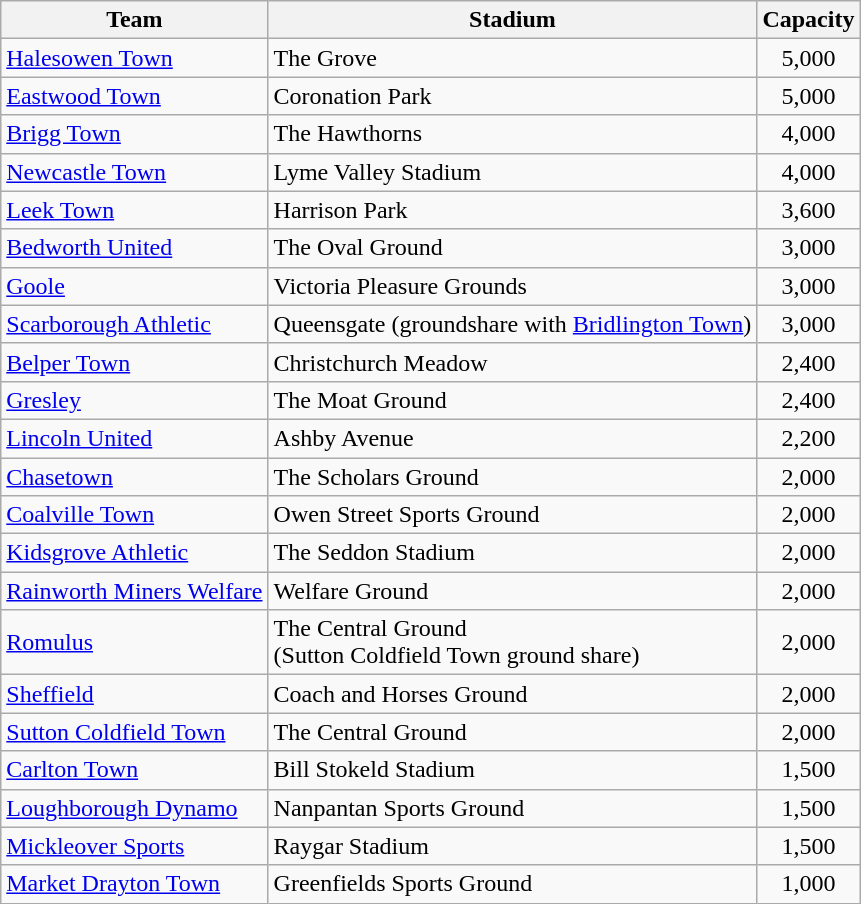<table class="wikitable sortable">
<tr>
<th>Team</th>
<th>Stadium</th>
<th>Capacity</th>
</tr>
<tr>
<td><a href='#'>Halesowen Town</a></td>
<td>The Grove</td>
<td style="text-align:center;">5,000</td>
</tr>
<tr>
<td><a href='#'>Eastwood Town</a></td>
<td>Coronation Park</td>
<td style="text-align:center;">5,000</td>
</tr>
<tr>
<td><a href='#'>Brigg Town</a></td>
<td>The Hawthorns</td>
<td style="text-align:center;">4,000</td>
</tr>
<tr>
<td><a href='#'>Newcastle Town</a></td>
<td>Lyme Valley Stadium</td>
<td style="text-align:center;">4,000</td>
</tr>
<tr>
<td><a href='#'>Leek Town</a></td>
<td>Harrison Park</td>
<td style="text-align:center;">3,600</td>
</tr>
<tr>
<td><a href='#'>Bedworth United</a></td>
<td>The Oval Ground</td>
<td style="text-align:center;">3,000</td>
</tr>
<tr>
<td><a href='#'>Goole</a></td>
<td>Victoria Pleasure Grounds</td>
<td style="text-align:center;">3,000</td>
</tr>
<tr>
<td><a href='#'>Scarborough Athletic</a></td>
<td>Queensgate (groundshare with <a href='#'>Bridlington Town</a>)</td>
<td style="text-align:center;">3,000</td>
</tr>
<tr>
<td><a href='#'>Belper Town</a></td>
<td>Christchurch Meadow</td>
<td style="text-align:center;">2,400</td>
</tr>
<tr>
<td><a href='#'>Gresley</a></td>
<td>The Moat Ground</td>
<td style="text-align:center;">2,400</td>
</tr>
<tr>
<td><a href='#'>Lincoln United</a></td>
<td>Ashby Avenue</td>
<td style="text-align:center;">2,200</td>
</tr>
<tr>
<td><a href='#'>Chasetown</a></td>
<td>The Scholars Ground</td>
<td style="text-align:center;">2,000</td>
</tr>
<tr>
<td><a href='#'>Coalville Town</a></td>
<td>Owen Street Sports Ground</td>
<td style="text-align:center;">2,000</td>
</tr>
<tr>
<td><a href='#'>Kidsgrove Athletic</a></td>
<td>The Seddon Stadium</td>
<td style="text-align:center;">2,000</td>
</tr>
<tr>
<td><a href='#'>Rainworth Miners Welfare</a></td>
<td>Welfare Ground</td>
<td style="text-align:center;">2,000</td>
</tr>
<tr>
<td><a href='#'>Romulus</a></td>
<td>The Central Ground <br>(Sutton Coldfield Town ground share)</td>
<td style="text-align:center;">2,000</td>
</tr>
<tr>
<td><a href='#'>Sheffield</a></td>
<td>Coach and Horses Ground</td>
<td style="text-align:center;">2,000</td>
</tr>
<tr>
<td><a href='#'>Sutton Coldfield Town</a></td>
<td>The Central Ground</td>
<td style="text-align:center;">2,000</td>
</tr>
<tr>
<td><a href='#'>Carlton Town</a></td>
<td>Bill Stokeld Stadium</td>
<td style="text-align:center;">1,500</td>
</tr>
<tr>
<td><a href='#'>Loughborough Dynamo</a></td>
<td>Nanpantan Sports Ground</td>
<td style="text-align:center;">1,500</td>
</tr>
<tr>
<td><a href='#'>Mickleover Sports</a></td>
<td>Raygar Stadium</td>
<td style="text-align:center;">1,500</td>
</tr>
<tr>
<td><a href='#'>Market Drayton Town</a></td>
<td>Greenfields Sports Ground</td>
<td style="text-align:center;">1,000</td>
</tr>
</table>
